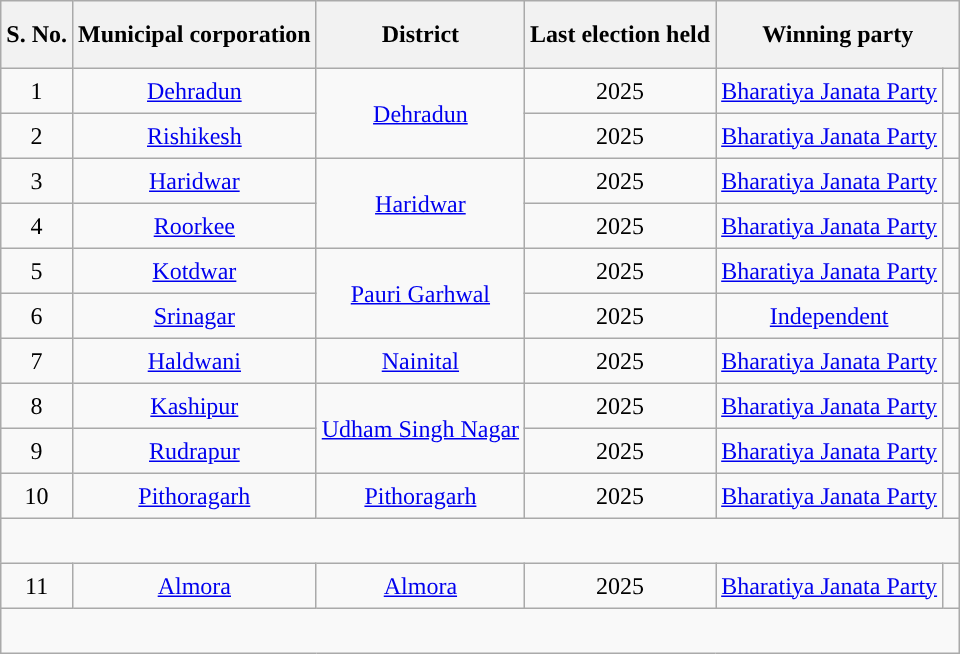<table class="wikitable sortable">
<tr style="text-align:center; height:45px;">
<th scope="col">S. No.</th>
<th>Municipal corporation</th>
<th>District</th>
<th>Last election held</th>
<th colspan=2>Winning party</th>
</tr>
<tr style="text-align:center; height:30px;">
<td>1</td>
<td><a href='#'>Dehradun</a></td>
<td rowspan="2"><a href='#'>Dehradun</a></td>
<td>2025</td>
<td><a href='#'>Bharatiya Janata Party</a></td>
<td width="4px" style="background-color: "></td>
</tr>
<tr style="text-align:center; height:30px;">
<td>2</td>
<td><a href='#'>Rishikesh</a></td>
<td>2025</td>
<td><a href='#'>Bharatiya Janata Party</a></td>
<td width="4px" style="background-color: "></td>
</tr>
<tr style="text-align:center; height:30px;">
<td>3</td>
<td><a href='#'>Haridwar</a></td>
<td rowspan="2"><a href='#'>Haridwar</a></td>
<td>2025</td>
<td><a href='#'>Bharatiya Janata Party</a></td>
<td width="4px" style="background-color: "></td>
</tr>
<tr style="text-align:center; height:30px;">
<td>4</td>
<td><a href='#'>Roorkee</a></td>
<td>2025</td>
<td><a href='#'>Bharatiya Janata Party</a></td>
<td width="4px" style="background-color: "></td>
</tr>
<tr style="text-align:center; height:30px;">
<td>5</td>
<td><a href='#'>Kotdwar</a></td>
<td rowspan="2"><a href='#'>Pauri Garhwal</a></td>
<td>2025</td>
<td><a href='#'>Bharatiya Janata Party</a></td>
<td width="4px" style="background-color: "></td>
</tr>
<tr style="text-align:center; height:30px;">
<td>6</td>
<td><a href='#'>Srinagar</a></td>
<td>2025</td>
<td><a href='#'>Independent</a></td>
<td width="4px" style="background-color: "></td>
</tr>
<tr style="text-align:center; height:30px;">
<td>7</td>
<td><a href='#'>Haldwani</a></td>
<td><a href='#'>Nainital</a></td>
<td>2025</td>
<td><a href='#'>Bharatiya Janata Party</a></td>
<td width="4px" style="background-color: "></td>
</tr>
<tr style="text-align:center; height:30px;">
<td>8</td>
<td><a href='#'>Kashipur</a></td>
<td rowspan="2"><a href='#'>Udham Singh Nagar</a></td>
<td>2025</td>
<td><a href='#'>Bharatiya Janata Party</a></td>
<td width="4px" style="background-color: "></td>
</tr>
<tr style="text-align:center; height:30px;">
<td>9</td>
<td><a href='#'>Rudrapur</a></td>
<td>2025</td>
<td><a href='#'>Bharatiya Janata Party</a></td>
<td width="4px" style="background-color: "></td>
</tr>
<tr style="text-align:center; height:30px;">
<td>10</td>
<td><a href='#'>Pithoragarh</a></td>
<td><a href='#'>Pithoragarh</a></td>
<td>2025</td>
<td><a href='#'>Bharatiya Janata Party</a></td>
<td width="4px" style="background-color: "></td>
</tr>
<tr style="text-align:center; height:30px;">
</tr>
<tr style="text-align:center; height:30px;">
<td>11</td>
<td><a href='#'>Almora</a></td>
<td><a href='#'>Almora</a></td>
<td>2025</td>
<td><a href='#'>Bharatiya Janata Party</a></td>
<td width="4px" style="background-color: "></td>
</tr>
<tr style="text-align:center; height:30px;">
</tr>
</table>
